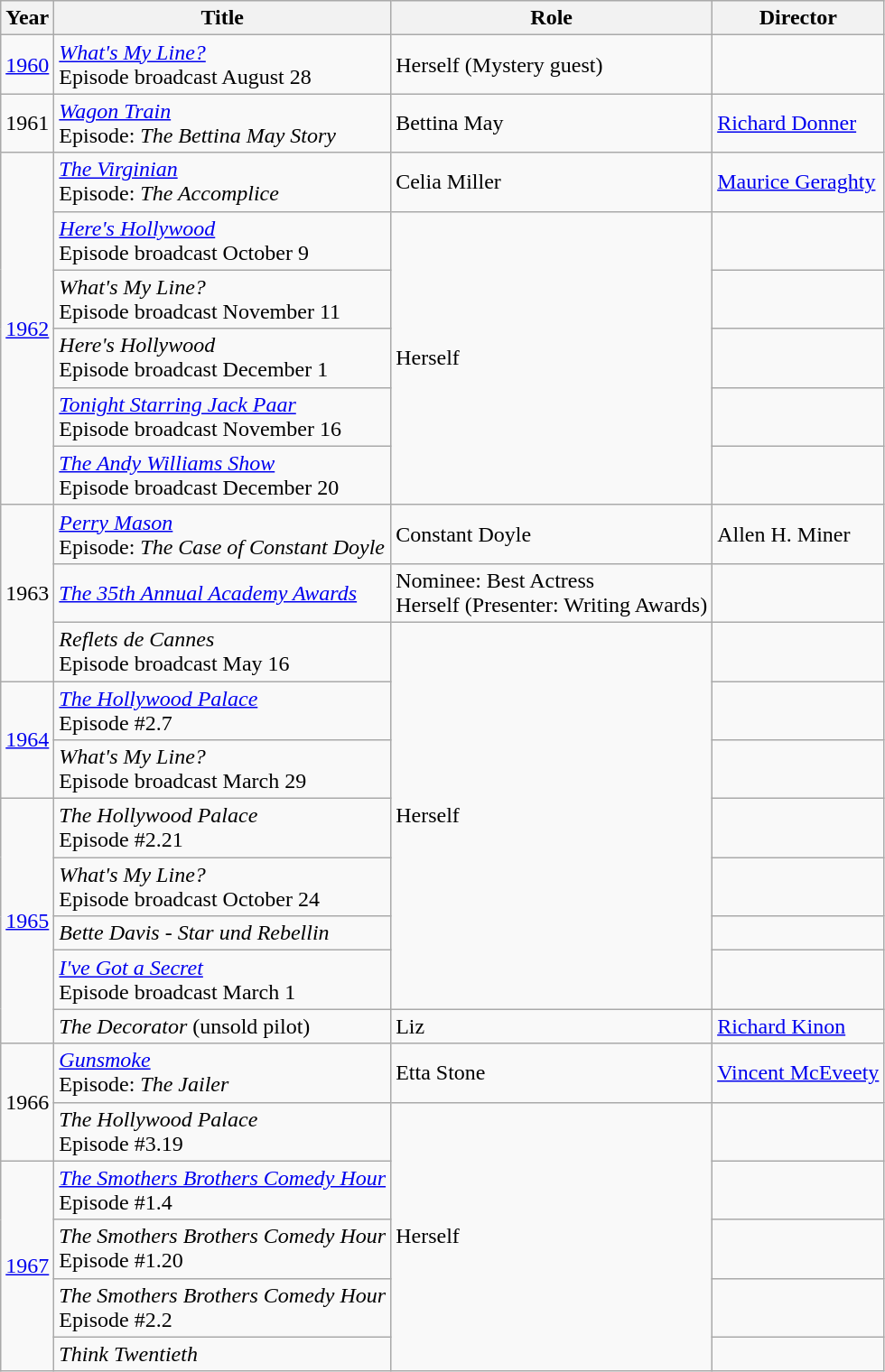<table class="wikitable sortable">
<tr>
<th>Year</th>
<th>Title</th>
<th>Role</th>
<th>Director</th>
</tr>
<tr>
<td><a href='#'>1960</a></td>
<td><em><a href='#'>What's My Line?</a></em><br>Episode broadcast August 28</td>
<td>Herself (Mystery guest)</td>
<td></td>
</tr>
<tr>
<td>1961</td>
<td><em><a href='#'>Wagon Train</a></em><br>Episode: <em>The Bettina May Story</em></td>
<td>Bettina May</td>
<td><a href='#'>Richard Donner</a></td>
</tr>
<tr>
<td rowspan="6"><a href='#'>1962</a></td>
<td data-sort-value="Virginian, The"><em><a href='#'>The Virginian</a></em><br>Episode: <em>The Accomplice</em></td>
<td>Celia Miller</td>
<td><a href='#'>Maurice Geraghty</a></td>
</tr>
<tr>
<td><em><a href='#'>Here's Hollywood</a></em><br>Episode broadcast October 9</td>
<td rowspan="5">Herself</td>
<td></td>
</tr>
<tr>
<td><em>What's My Line?</em><br>Episode broadcast November 11</td>
<td></td>
</tr>
<tr>
<td><em>Here's Hollywood</em><br>Episode broadcast December 1</td>
<td></td>
</tr>
<tr>
<td><em><a href='#'>Tonight Starring Jack Paar</a></em><br>Episode broadcast November 16</td>
<td></td>
</tr>
<tr>
<td data-sort-value="Andy Williams Show, The"><em><a href='#'>The Andy Williams Show</a></em><br>Episode broadcast December 20</td>
<td></td>
</tr>
<tr>
<td rowspan="3">1963</td>
<td><em><a href='#'>Perry Mason</a></em><br>Episode: <em>The Case of Constant Doyle</em></td>
<td>Constant Doyle</td>
<td>Allen H. Miner</td>
</tr>
<tr>
<td data-sort-value="35th Annual Academy Awards, The"><em><a href='#'>The 35th Annual Academy Awards</a></em></td>
<td>Nominee: Best Actress<br>Herself (Presenter: Writing Awards)</td>
<td></td>
</tr>
<tr>
<td><em>Reflets de Cannes</em><br>Episode broadcast May 16</td>
<td rowspan="7">Herself</td>
<td></td>
</tr>
<tr>
<td rowspan="2"><a href='#'>1964</a></td>
<td data-sort-value="Hollywood Palace, The"><em><a href='#'>The Hollywood Palace</a></em><br>Episode #2.7</td>
<td></td>
</tr>
<tr>
<td><em>What's My Line?</em><br>Episode broadcast March 29</td>
<td></td>
</tr>
<tr>
<td rowspan="5"><a href='#'>1965</a></td>
<td data-sort-value="Hollywood Palace, The"><em>The Hollywood Palace</em><br>Episode #2.21</td>
<td></td>
</tr>
<tr>
<td><em>What's My Line?</em><br>Episode broadcast October 24</td>
<td></td>
</tr>
<tr>
<td><em>Bette Davis - Star und Rebellin</em></td>
<td></td>
</tr>
<tr>
<td><em><a href='#'>I've Got a Secret</a></em><br>Episode broadcast March 1</td>
<td></td>
</tr>
<tr>
<td data-sort-value="Decorator, The"><em>The Decorator</em> (unsold pilot)</td>
<td>Liz</td>
<td><a href='#'>Richard Kinon</a></td>
</tr>
<tr>
<td rowspan="2">1966</td>
<td><em><a href='#'>Gunsmoke</a></em><br>Episode: <em>The Jailer</em></td>
<td>Etta Stone</td>
<td><a href='#'>Vincent McEveety</a></td>
</tr>
<tr>
<td data-sort-value="Hollywood Palace, The"><em>The Hollywood Palace</em><br>Episode #3.19</td>
<td rowspan="5">Herself</td>
<td></td>
</tr>
<tr>
<td rowspan="4"><a href='#'>1967</a></td>
<td data-sort-value="Smothers Brothers Comedy Hour, The"><em><a href='#'>The Smothers Brothers Comedy Hour</a></em><br>Episode #1.4</td>
<td></td>
</tr>
<tr>
<td data-sort-value="Smothers Brothers Comedy Hour, The"><em>The Smothers Brothers Comedy Hour</em><br>Episode #1.20</td>
<td></td>
</tr>
<tr>
<td data-sort-value="Smothers Brothers Comedy Hour, The"><em>The Smothers Brothers Comedy Hour</em><br>Episode #2.2</td>
<td></td>
</tr>
<tr>
<td><em>Think Twentieth</em></td>
<td></td>
</tr>
</table>
